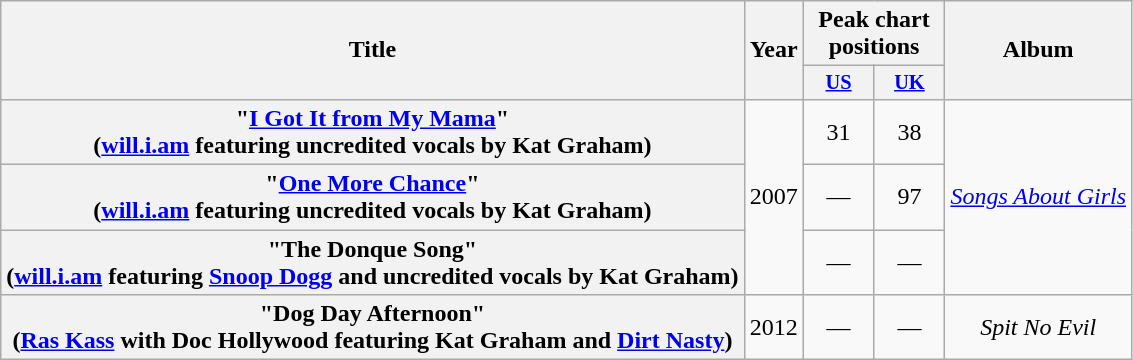<table class="wikitable plainrowheaders" style="text-align:center;">
<tr>
<th scope="col" rowspan="2">Title</th>
<th scope="col" rowspan="2">Year</th>
<th scope="col" colspan="2">Peak chart positions</th>
<th scope="col" rowspan="2">Album</th>
</tr>
<tr>
<th scope="col" style="width:3em;font-size:85%"><a href='#'>US</a></th>
<th scope="col" style="width:3em;font-size:85%"><a href='#'>UK</a></th>
</tr>
<tr>
<th scope="row">"<a href='#'>I Got It from My Mama</a>"<br><span>(<a href='#'>will.i.am</a> featuring uncredited vocals by Kat Graham)</span></th>
<td rowspan="3">2007</td>
<td>31</td>
<td>38</td>
<td rowspan="3"><em><a href='#'>Songs About Girls</a></em></td>
</tr>
<tr>
<th scope="row">"<a href='#'>One More Chance</a>"<br><span>(<a href='#'>will.i.am</a> featuring uncredited vocals by Kat Graham)</span></th>
<td>—</td>
<td>97</td>
</tr>
<tr>
<th scope="row">"The Donque Song"<br><span>(<a href='#'>will.i.am</a> featuring <a href='#'>Snoop Dogg</a> and uncredited vocals by Kat Graham)</span></th>
<td>—</td>
<td>—</td>
</tr>
<tr>
<th scope="row">"Dog Day Afternoon"<br><span>(<a href='#'>Ras Kass</a> with Doc Hollywood featuring Kat Graham and <a href='#'>Dirt Nasty</a>)</span></th>
<td>2012</td>
<td>—</td>
<td>—</td>
<td><em>Spit No Evil</em></td>
</tr>
</table>
